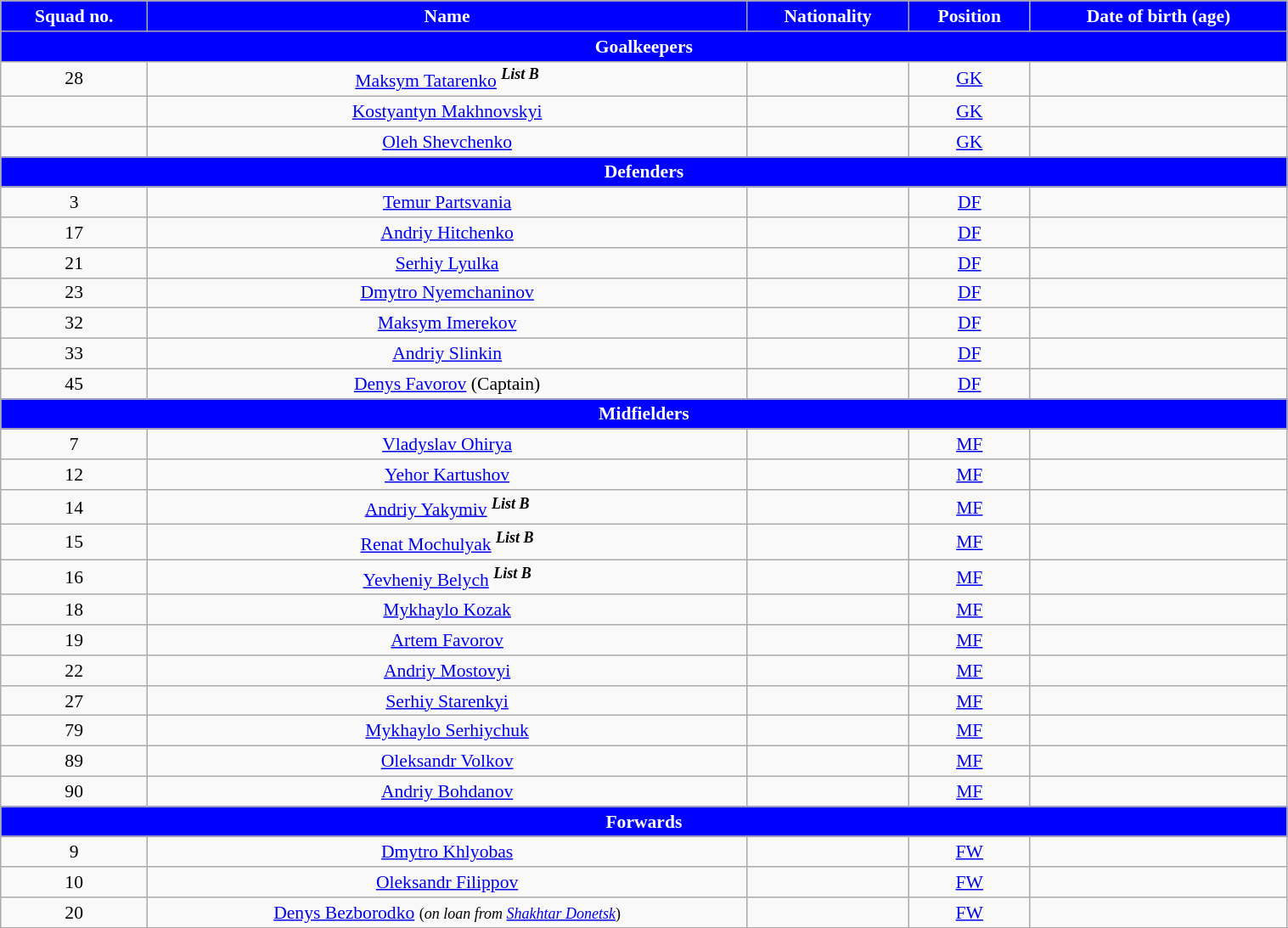<table class="wikitable" style="text-align:center; font-size:90%; width:80%">
<tr>
<th style="background:blue; color:white; text-align:center">Squad no.</th>
<th style="background:blue; color:white; text-align:center">Name</th>
<th style="background:blue; color:white; text-align:center">Nationality</th>
<th style="background:blue; color:white; text-align:center">Position</th>
<th style="background:blue; color:white; text-align:center">Date of birth (age)</th>
</tr>
<tr>
<th colspan="6" style="background:blue; color:white; text-align:center">Goalkeepers</th>
</tr>
<tr>
<td>28</td>
<td><a href='#'>Maksym Tatarenko</a> <sup><strong><em>List B</em></strong></sup></td>
<td></td>
<td><a href='#'>GK</a></td>
<td></td>
</tr>
<tr>
<td></td>
<td><a href='#'>Kostyantyn Makhnovskyi</a></td>
<td></td>
<td><a href='#'>GK</a></td>
<td></td>
</tr>
<tr>
<td></td>
<td><a href='#'>Oleh Shevchenko</a></td>
<td></td>
<td><a href='#'>GK</a></td>
<td></td>
</tr>
<tr>
<th colspan="6" style="background:blue; color:white; text-align:center">Defenders</th>
</tr>
<tr>
<td>3</td>
<td><a href='#'>Temur Partsvania</a></td>
<td></td>
<td><a href='#'>DF</a></td>
<td></td>
</tr>
<tr>
<td>17</td>
<td><a href='#'>Andriy Hitchenko</a></td>
<td></td>
<td><a href='#'>DF</a></td>
<td></td>
</tr>
<tr>
<td>21</td>
<td><a href='#'>Serhiy Lyulka</a></td>
<td></td>
<td><a href='#'>DF</a></td>
<td></td>
</tr>
<tr>
<td>23</td>
<td><a href='#'>Dmytro Nyemchaninov</a></td>
<td></td>
<td><a href='#'>DF</a></td>
<td></td>
</tr>
<tr>
<td>32</td>
<td><a href='#'>Maksym Imerekov</a></td>
<td></td>
<td><a href='#'>DF</a></td>
<td></td>
</tr>
<tr>
<td>33</td>
<td><a href='#'>Andriy Slinkin</a></td>
<td></td>
<td><a href='#'>DF</a></td>
<td></td>
</tr>
<tr>
<td>45</td>
<td><a href='#'>Denys Favorov</a> (Captain)</td>
<td></td>
<td><a href='#'>DF</a></td>
<td></td>
</tr>
<tr>
<th colspan="6" style="background:blue; color:white; text-align:center">Midfielders</th>
</tr>
<tr>
<td>7</td>
<td><a href='#'>Vladyslav Ohirya</a></td>
<td></td>
<td><a href='#'>MF</a></td>
<td></td>
</tr>
<tr>
<td>12</td>
<td><a href='#'>Yehor Kartushov</a></td>
<td></td>
<td><a href='#'>MF</a></td>
<td></td>
</tr>
<tr>
<td>14</td>
<td><a href='#'>Andriy Yakymiv</a> <sup><strong><em>List B</em></strong></sup></td>
<td></td>
<td><a href='#'>MF</a></td>
<td></td>
</tr>
<tr>
<td>15</td>
<td><a href='#'>Renat Mochulyak</a> <sup><strong><em>List B</em></strong></sup></td>
<td></td>
<td><a href='#'>MF</a></td>
<td></td>
</tr>
<tr>
<td>16</td>
<td><a href='#'>Yevheniy Belych</a> <sup><strong><em>List B</em></strong></sup></td>
<td></td>
<td><a href='#'>MF</a></td>
<td></td>
</tr>
<tr>
<td>18</td>
<td><a href='#'>Mykhaylo Kozak</a></td>
<td></td>
<td><a href='#'>MF</a></td>
<td></td>
</tr>
<tr>
<td>19</td>
<td><a href='#'>Artem Favorov</a></td>
<td></td>
<td><a href='#'>MF</a></td>
<td></td>
</tr>
<tr>
<td>22</td>
<td><a href='#'>Andriy Mostovyi</a></td>
<td></td>
<td><a href='#'>MF</a></td>
<td></td>
</tr>
<tr>
<td>27</td>
<td><a href='#'>Serhiy Starenkyi</a></td>
<td></td>
<td><a href='#'>MF</a></td>
<td></td>
</tr>
<tr>
<td>79</td>
<td><a href='#'>Mykhaylo Serhiychuk</a></td>
<td></td>
<td><a href='#'>MF</a></td>
<td></td>
</tr>
<tr>
<td>89</td>
<td><a href='#'>Oleksandr Volkov</a></td>
<td></td>
<td><a href='#'>MF</a></td>
<td></td>
</tr>
<tr>
<td>90</td>
<td><a href='#'>Andriy Bohdanov</a></td>
<td></td>
<td><a href='#'>MF</a></td>
<td></td>
</tr>
<tr>
<th colspan="7" style="background:blue; color:white; text-align:center">Forwards</th>
</tr>
<tr>
<td>9</td>
<td><a href='#'>Dmytro Khlyobas</a></td>
<td></td>
<td><a href='#'>FW</a></td>
<td></td>
</tr>
<tr>
<td>10</td>
<td><a href='#'>Oleksandr Filippov</a></td>
<td></td>
<td><a href='#'>FW</a></td>
<td></td>
</tr>
<tr>
<td>20</td>
<td><a href='#'>Denys Bezborodko</a> <small>(<em>on loan from <a href='#'>Shakhtar Donetsk</a></em>)</small></td>
<td></td>
<td><a href='#'>FW</a></td>
<td></td>
</tr>
<tr>
</tr>
</table>
